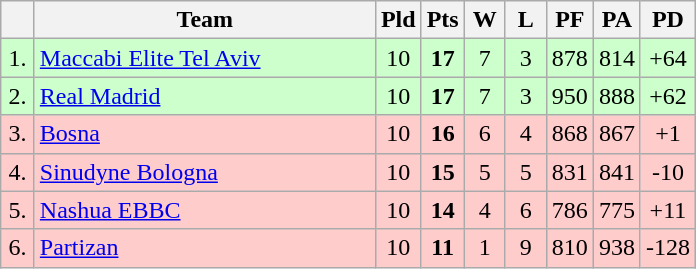<table class="wikitable" style="text-align:center">
<tr>
<th width=15></th>
<th width=220>Team</th>
<th width=20>Pld</th>
<th width=20>Pts</th>
<th width=20>W</th>
<th width=20>L</th>
<th width=20>PF</th>
<th width=20>PA</th>
<th width=20>PD</th>
</tr>
<tr style="background: #ccffcc;">
<td>1.</td>
<td align=left> <a href='#'>Maccabi Elite Tel Aviv</a></td>
<td>10</td>
<td><strong>17</strong></td>
<td>7</td>
<td>3</td>
<td>878</td>
<td>814</td>
<td>+64</td>
</tr>
<tr style="background: #ccffcc;">
<td>2.</td>
<td align=left> <a href='#'>Real Madrid</a></td>
<td>10</td>
<td><strong>17</strong></td>
<td>7</td>
<td>3</td>
<td>950</td>
<td>888</td>
<td>+62</td>
</tr>
<tr style="background: #ffcccc;">
<td>3.</td>
<td align=left> <a href='#'>Bosna</a></td>
<td>10</td>
<td><strong>16</strong></td>
<td>6</td>
<td>4</td>
<td>868</td>
<td>867</td>
<td>+1</td>
</tr>
<tr style="background: #ffcccc;">
<td>4.</td>
<td align=left> <a href='#'>Sinudyne Bologna</a></td>
<td>10</td>
<td><strong>15</strong></td>
<td>5</td>
<td>5</td>
<td>831</td>
<td>841</td>
<td>-10</td>
</tr>
<tr style="background: #ffcccc;">
<td>5.</td>
<td align=left> <a href='#'>Nashua EBBC</a></td>
<td>10</td>
<td><strong>14</strong></td>
<td>4</td>
<td>6</td>
<td>786</td>
<td>775</td>
<td>+11</td>
</tr>
<tr style="background: #ffcccc;">
<td>6.</td>
<td align=left> <a href='#'>Partizan</a></td>
<td>10</td>
<td><strong>11</strong></td>
<td>1</td>
<td>9</td>
<td>810</td>
<td>938</td>
<td>-128</td>
</tr>
</table>
